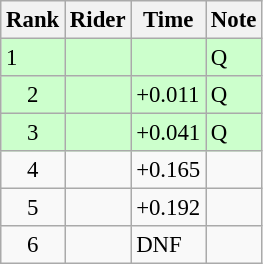<table class="wikitable" style="font-size:95%" style="text-align:center; width:35em;">
<tr>
<th>Rank</th>
<th>Rider</th>
<th>Time</th>
<th>Note</th>
</tr>
<tr bgcolor=ccffcc>
<td>1</td>
<td align=left></td>
<td></td>
<td>Q</td>
</tr>
<tr bgcolor=ccffcc>
<td align=center>2</td>
<td align=left></td>
<td>+0.011</td>
<td>Q</td>
</tr>
<tr bgcolor=ccffcc>
<td align=center>3</td>
<td align=left></td>
<td>+0.041</td>
<td>Q</td>
</tr>
<tr>
<td align=center>4</td>
<td align=left></td>
<td>+0.165</td>
<td></td>
</tr>
<tr>
<td align=center>5</td>
<td align=left></td>
<td>+0.192</td>
<td></td>
</tr>
<tr>
<td align=center>6</td>
<td align=left></td>
<td>DNF</td>
<td></td>
</tr>
</table>
